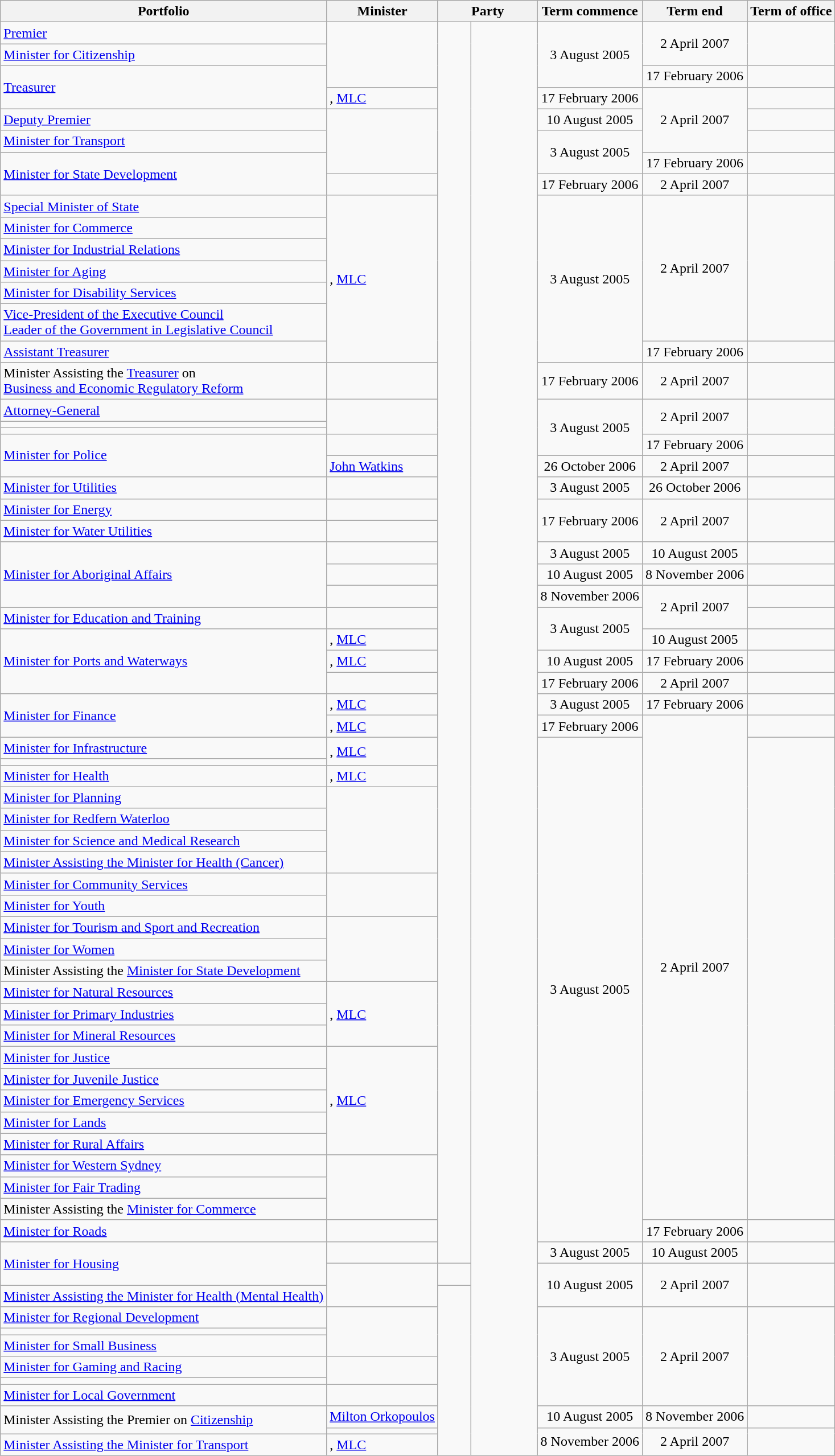<table class="wikitable sortable">
<tr>
<th>Portfolio</th>
<th>Minister</th>
<th colspan=2>Party</th>
<th>Term commence</th>
<th>Term end</th>
<th>Term of office</th>
</tr>
<tr>
<td><a href='#'>Premier</a></td>
<td rowspan=3></td>
<td rowspan=58 > </td>
<td rowspan=69 width=8%></td>
<td rowspan=3 align=center>3 August 2005</td>
<td rowspan=2 align=center>2 April 2007</td>
<td rowspan=2 align=right></td>
</tr>
<tr>
<td><a href='#'>Minister for Citizenship</a></td>
</tr>
<tr>
<td rowspan=2><a href='#'>Treasurer</a></td>
<td align=center>17 February 2006</td>
<td align=right></td>
</tr>
<tr>
<td>, <a href='#'>MLC</a></td>
<td align=center>17 February 2006</td>
<td rowspan=3 align=center>2 April 2007</td>
<td align=right></td>
</tr>
<tr>
<td><a href='#'>Deputy Premier</a></td>
<td rowspan=3></td>
<td align=center>10 August 2005</td>
<td align=right></td>
</tr>
<tr>
<td><a href='#'>Minister for Transport</a></td>
<td rowspan=2 align=center>3 August 2005</td>
<td align=right></td>
</tr>
<tr>
<td rowspan=2><a href='#'>Minister for State Development</a></td>
<td align=center>17 February 2006</td>
<td align=right></td>
</tr>
<tr>
<td></td>
<td align=center>17 February 2006</td>
<td align=center>2 April 2007</td>
<td align=right></td>
</tr>
<tr>
<td><a href='#'>Special Minister of State</a></td>
<td rowspan=7>, <a href='#'>MLC</a></td>
<td rowspan=7 align=center>3 August 2005</td>
<td rowspan=6 align=center>2 April 2007</td>
<td rowspan=6" align=right></td>
</tr>
<tr>
<td><a href='#'>Minister for Commerce</a></td>
</tr>
<tr>
<td><a href='#'>Minister for Industrial Relations</a></td>
</tr>
<tr>
<td><a href='#'>Minister for Aging</a></td>
</tr>
<tr>
<td><a href='#'>Minister for Disability Services</a></td>
</tr>
<tr>
<td><a href='#'>Vice-President of the Executive Council</a><br><a href='#'>Leader of the Government in Legislative Council</a></td>
</tr>
<tr>
<td><a href='#'>Assistant Treasurer</a></td>
<td align=center>17 February 2006</td>
<td align=right></td>
</tr>
<tr>
<td>Minister Assisting the <a href='#'>Treasurer</a> on<br><a href='#'>Business and Economic Regulatory Reform</a></td>
<td></td>
<td align=center>17 February 2006</td>
<td align=center>2 April 2007</td>
<td align=right></td>
</tr>
<tr>
<td><a href='#'>Attorney-General</a></td>
<td rowspan=3></td>
<td rowspan=4 align=center>3 August 2005</td>
<td rowspan=3 align=center>2 April 2007</td>
<td rowspan=3 align=right></td>
</tr>
<tr>
<td></td>
</tr>
<tr>
<td></td>
</tr>
<tr>
<td rowspan="2"><a href='#'>Minister for Police</a></td>
<td></td>
<td align=center>17 February 2006</td>
<td align=right></td>
</tr>
<tr>
<td><a href='#'>John Watkins</a></td>
<td align=center>26 October 2006</td>
<td align=center>2 April 2007</td>
<td align=right></td>
</tr>
<tr>
<td><a href='#'>Minister for Utilities</a></td>
<td></td>
<td align=center>3 August 2005</td>
<td align=center>26 October 2006</td>
<td align=right></td>
</tr>
<tr>
<td><a href='#'>Minister for Energy</a></td>
<td></td>
<td rowspan=2 align=center>17 February 2006</td>
<td rowspan=2 align=center>2 April 2007</td>
<td rowspan=2 align=right></td>
</tr>
<tr>
<td><a href='#'>Minister for Water Utilities</a></td>
<td></td>
</tr>
<tr>
<td rowspan=3><a href='#'>Minister for Aboriginal Affairs</a></td>
<td></td>
<td align=center>3 August 2005</td>
<td align=center>10 August 2005</td>
<td align=right></td>
</tr>
<tr>
<td></td>
<td align=center>10 August 2005</td>
<td align=center>8 November 2006</td>
<td align=right></td>
</tr>
<tr>
<td></td>
<td align=center>8 November 2006</td>
<td rowspan=2 align=center>2 April 2007</td>
<td align=right></td>
</tr>
<tr>
<td><a href='#'>Minister for Education and Training</a></td>
<td></td>
<td rowspan=2 align=center>3 August 2005</td>
<td align=right></td>
</tr>
<tr>
<td rowspan=3><a href='#'>Minister for Ports and Waterways</a></td>
<td>, <a href='#'>MLC</a></td>
<td align=center>10 August 2005</td>
<td align=right></td>
</tr>
<tr>
<td>, <a href='#'>MLC</a></td>
<td align=center>10 August 2005</td>
<td align=center>17 February 2006</td>
<td align=right></td>
</tr>
<tr>
<td></td>
<td align=center>17 February 2006</td>
<td align=center>2 April 2007</td>
<td align=right></td>
</tr>
<tr>
<td rowspan=2><a href='#'>Minister for Finance</a></td>
<td>, <a href='#'>MLC</a></td>
<td align=center>3 August 2005</td>
<td align=center>17 February 2006</td>
<td align=right></td>
</tr>
<tr>
<td>, <a href='#'>MLC</a></td>
<td align=center>17 February 2006</td>
<td rowspan=24 align=center>2 April 2007</td>
<td align=right></td>
</tr>
<tr>
<td><a href='#'>Minister for Infrastructure</a></td>
<td rowspan=2>, <a href='#'>MLC</a></td>
<td rowspan=24 align=center>3 August 2005</td>
<td rowspan=23 align=right></td>
</tr>
<tr>
<td></td>
</tr>
<tr>
<td><a href='#'>Minister for Health</a></td>
<td>, <a href='#'>MLC</a></td>
</tr>
<tr>
<td><a href='#'>Minister for Planning</a></td>
<td rowspan=4></td>
</tr>
<tr>
<td><a href='#'>Minister for Redfern Waterloo</a></td>
</tr>
<tr>
<td><a href='#'>Minister for Science and Medical Research</a></td>
</tr>
<tr>
<td><a href='#'>Minister Assisting the Minister for Health (Cancer)</a></td>
</tr>
<tr>
<td><a href='#'>Minister for Community Services</a></td>
<td rowspan=2></td>
</tr>
<tr>
<td><a href='#'>Minister for Youth</a></td>
</tr>
<tr>
<td><a href='#'>Minister for Tourism and Sport and Recreation</a></td>
<td rowspan=3></td>
</tr>
<tr>
<td><a href='#'>Minister for Women</a></td>
</tr>
<tr>
<td>Minister Assisting the <a href='#'>Minister for State Development</a></td>
</tr>
<tr>
<td><a href='#'>Minister for Natural Resources</a></td>
<td rowspan="3">, <a href='#'>MLC</a></td>
</tr>
<tr>
<td><a href='#'>Minister for Primary Industries</a></td>
</tr>
<tr>
<td><a href='#'>Minister for Mineral Resources</a></td>
</tr>
<tr>
<td><a href='#'>Minister for Justice</a></td>
<td rowspan=5>, <a href='#'>MLC</a></td>
</tr>
<tr>
<td><a href='#'>Minister for Juvenile Justice</a></td>
</tr>
<tr>
<td><a href='#'>Minister for Emergency Services</a></td>
</tr>
<tr>
<td><a href='#'>Minister for Lands</a></td>
</tr>
<tr>
<td><a href='#'>Minister for Rural Affairs</a></td>
</tr>
<tr>
<td><a href='#'>Minister for Western Sydney</a></td>
<td rowspan=3></td>
</tr>
<tr>
<td><a href='#'>Minister for Fair Trading</a></td>
</tr>
<tr>
<td>Minister Assisting the <a href='#'>Minister for Commerce</a></td>
</tr>
<tr>
<td><a href='#'>Minister for Roads</a></td>
<td></td>
<td align=center>17 February 2006</td>
<td align=right></td>
</tr>
<tr>
<td rowspan="2"><a href='#'>Minister for Housing</a></td>
<td></td>
<td align=center>3 August 2005</td>
<td align=center>10 August 2005</td>
<td align=right></td>
</tr>
<tr>
<td rowspan="2"></td>
<td> </td>
<td rowspan=2 align=center>10 August 2005</td>
<td rowspan=2 align=center>2 April 2007</td>
<td rowspan=2 align=right></td>
</tr>
<tr>
<td><a href='#'>Minister Assisting the Minister for Health (Mental Health)</a></td>
<td rowspan=10 > </td>
</tr>
<tr>
<td><a href='#'>Minister for Regional Development</a></td>
<td rowspan=3></td>
<td rowspan=6 align=center>3 August 2005</td>
<td rowspan=6 align=center>2 April 2007</td>
<td rowspan=6 align=right></td>
</tr>
<tr>
<td></td>
</tr>
<tr>
<td><a href='#'>Minister for Small Business</a></td>
</tr>
<tr>
<td><a href='#'>Minister for Gaming and Racing</a></td>
<td rowspan=2></td>
</tr>
<tr>
<td></td>
</tr>
<tr>
<td><a href='#'>Minister for Local Government</a></td>
<td></td>
</tr>
<tr>
<td rowspan=2>Minister Assisting the Premier on <a href='#'>Citizenship</a></td>
<td><a href='#'>Milton Orkopoulos</a></td>
<td align=center>10 August 2005</td>
<td align=center>8 November 2006</td>
<td align=right></td>
</tr>
<tr>
<td></td>
<td rowspan=2 align=center>8 November 2006</td>
<td rowspan=2 align=center>2 April 2007</td>
<td rowspan=2 align=right></td>
</tr>
<tr>
<td><a href='#'>Minister Assisting the Minister for Transport</a></td>
<td>, <a href='#'>MLC</a></td>
</tr>
</table>
